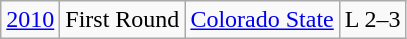<table class="wikitable">
<tr style="text-align:center">
<td><a href='#'>2010</a></td>
<td>First Round</td>
<td><a href='#'>Colorado State</a></td>
<td>L 2–3</td>
</tr>
</table>
